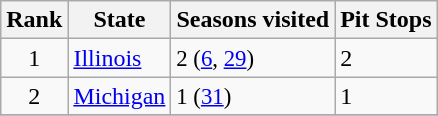<table class="wikitable">
<tr>
<th>Rank</th>
<th>State</th>
<th>Seasons visited</th>
<th>Pit Stops</th>
</tr>
<tr>
<td style="text-align:center;">1</td>
<td><a href='#'>Illinois</a></td>
<td style="font-size:95%">2 (<a href='#'>6</a>, <a href='#'>29</a>)</td>
<td>2</td>
</tr>
<tr>
<td style="text-align:center;">2</td>
<td><a href='#'>Michigan</a></td>
<td style="font-size:95%">1 (<a href='#'>31</a>)</td>
<td>1</td>
</tr>
<tr>
</tr>
</table>
